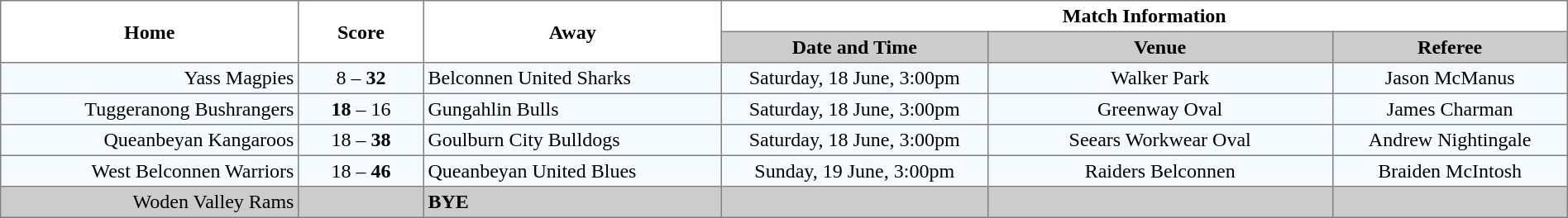<table border="1" cellpadding="3" cellspacing="0" width="100%" style="border-collapse:collapse;  text-align:center;">
<tr>
<th rowspan="2" width="19%">Home</th>
<th rowspan="2" width="8%">Score</th>
<th rowspan="2" width="19%">Away</th>
<th colspan="3">Match Information</th>
</tr>
<tr style="background:#CCCCCC">
<th width="17%">Date and Time</th>
<th width="22%">Venue</th>
<th width="50%">Referee</th>
</tr>
<tr style="text-align:center; background:#f5faff;">
<td align="right">Yass Magpies </td>
<td>8 – <strong>32</strong></td>
<td align="left"> Belconnen United Sharks</td>
<td>Saturday, 18 June, 3:00pm</td>
<td>Walker Park</td>
<td>Jason McManus</td>
</tr>
<tr style="text-align:center; background:#f5faff;">
<td align="right">Tuggeranong Bushrangers </td>
<td><strong>18</strong> – 16</td>
<td align="left"> Gungahlin Bulls</td>
<td>Saturday, 18 June, 3:00pm</td>
<td>Greenway Oval</td>
<td>James Charman</td>
</tr>
<tr style="text-align:center; background:#f5faff;">
<td align="right">Queanbeyan Kangaroos </td>
<td>18 – <strong>38</strong></td>
<td align="left"> Goulburn City Bulldogs</td>
<td>Saturday, 18 June, 3:00pm</td>
<td>Seears Workwear Oval</td>
<td>Andrew Nightingale</td>
</tr>
<tr style="text-align:center; background:#f5faff;">
<td align="right">West Belconnen Warriors </td>
<td>18 – <strong>46</strong></td>
<td align="left"> Queanbeyan United Blues</td>
<td>Sunday, 19 June, 3:00pm</td>
<td>Raiders Belconnen</td>
<td>Braiden McIntosh</td>
</tr>
<tr style="text-align:center; background:#CCCCCC;">
<td align="right">Woden Valley Rams </td>
<td></td>
<td align="left"><strong>BYE</strong></td>
<td></td>
<td></td>
<td></td>
</tr>
</table>
